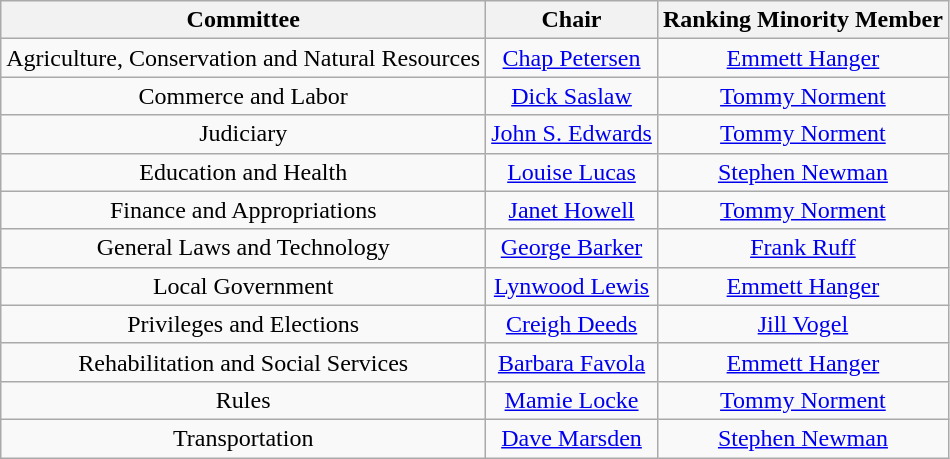<table class = "wikitable">
<tr>
<th>Committee</th>
<th>Chair</th>
<th>Ranking Minority Member</th>
</tr>
<tr align = center>
<td>Agriculture, Conservation and Natural Resources</td>
<td><a href='#'>Chap Petersen</a></td>
<td><a href='#'>Emmett Hanger</a></td>
</tr>
<tr align = center>
<td>Commerce and Labor</td>
<td><a href='#'>Dick Saslaw</a></td>
<td><a href='#'>Tommy Norment</a></td>
</tr>
<tr align = center>
<td>Judiciary</td>
<td><a href='#'>John S. Edwards</a></td>
<td><a href='#'>Tommy Norment</a></td>
</tr>
<tr align = center>
<td>Education and Health</td>
<td><a href='#'>Louise Lucas</a></td>
<td><a href='#'>Stephen Newman</a></td>
</tr>
<tr align = center>
<td>Finance and Appropriations</td>
<td><a href='#'>Janet Howell</a></td>
<td><a href='#'>Tommy Norment</a></td>
</tr>
<tr align = center>
<td>General Laws and Technology</td>
<td><a href='#'>George Barker</a></td>
<td><a href='#'>Frank Ruff</a></td>
</tr>
<tr align = center>
<td>Local Government</td>
<td><a href='#'>Lynwood Lewis</a></td>
<td><a href='#'>Emmett Hanger</a></td>
</tr>
<tr align = center>
<td>Privileges and Elections</td>
<td><a href='#'>Creigh Deeds</a></td>
<td><a href='#'>Jill Vogel</a></td>
</tr>
<tr align = center>
<td>Rehabilitation and Social Services</td>
<td><a href='#'>Barbara Favola</a></td>
<td><a href='#'>Emmett Hanger</a></td>
</tr>
<tr align = center>
<td>Rules</td>
<td><a href='#'>Mamie Locke</a></td>
<td><a href='#'>Tommy Norment</a></td>
</tr>
<tr align = center>
<td>Transportation</td>
<td><a href='#'>Dave Marsden</a></td>
<td><a href='#'>Stephen Newman</a></td>
</tr>
</table>
